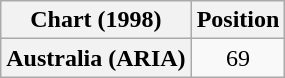<table class="wikitable plainrowheaders">
<tr>
<th scope="col">Chart (1998)</th>
<th scope="col">Position</th>
</tr>
<tr>
<th scope="row">Australia (ARIA)</th>
<td align="center">69</td>
</tr>
</table>
